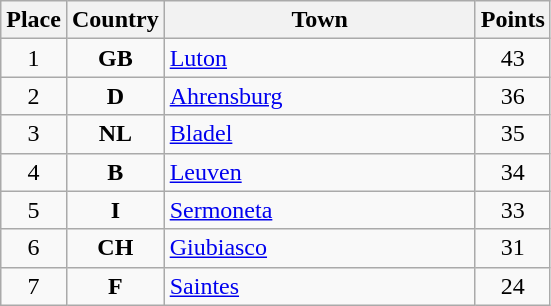<table class="wikitable">
<tr>
<th width="25">Place</th>
<th width="25">Country</th>
<th width="200">Town</th>
<th width="25">Points</th>
</tr>
<tr>
<td align="center">1</td>
<td align="center"><strong>GB</strong></td>
<td align="left"><a href='#'>Luton</a></td>
<td align="center">43</td>
</tr>
<tr>
<td align="center">2</td>
<td align="center"><strong>D</strong></td>
<td align="left"><a href='#'>Ahrensburg</a></td>
<td align="center">36</td>
</tr>
<tr>
<td align="center">3</td>
<td align="center"><strong>NL</strong></td>
<td align="left"><a href='#'>Bladel</a></td>
<td align="center">35</td>
</tr>
<tr>
<td align="center">4</td>
<td align="center"><strong>B</strong></td>
<td align="left"><a href='#'>Leuven</a></td>
<td align="center">34</td>
</tr>
<tr>
<td align="center">5</td>
<td align="center"><strong>I</strong></td>
<td align="left"><a href='#'>Sermoneta</a></td>
<td align="center">33</td>
</tr>
<tr>
<td align="center">6</td>
<td align="center"><strong>CH</strong></td>
<td align="left"><a href='#'>Giubiasco</a></td>
<td align="center">31</td>
</tr>
<tr>
<td align="center">7</td>
<td align="center"><strong>F</strong></td>
<td align="left"><a href='#'>Saintes</a></td>
<td align="center">24</td>
</tr>
</table>
